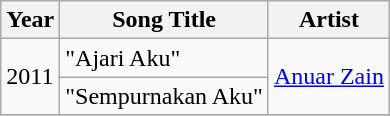<table class="wikitable">
<tr>
<th>Year</th>
<th>Song Title</th>
<th>Artist</th>
</tr>
<tr>
<td rowspan="2">2011</td>
<td>"Ajari Aku"</td>
<td rowspan="2"><a href='#'>Anuar Zain</a></td>
</tr>
<tr>
<td>"Sempurnakan Aku"</td>
</tr>
<tr>
</tr>
</table>
